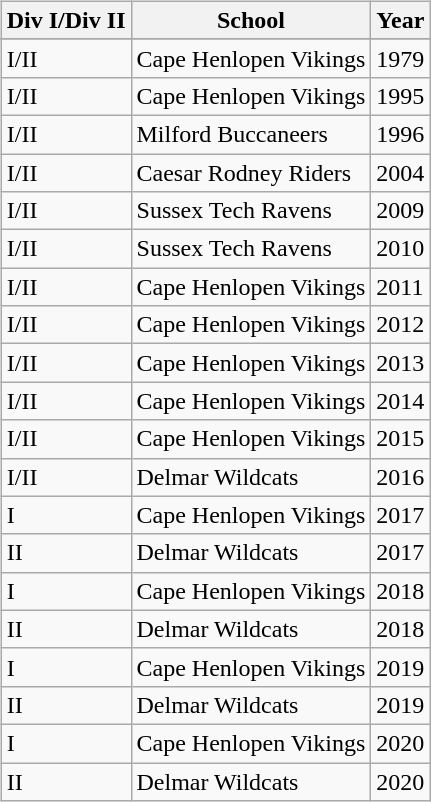<table>
<tr style="vertical-align:top;">
<td><br><table class="wikitable">
<tr>
<th>Div I/Div II</th>
<th>School</th>
<th>Year</th>
</tr>
<tr>
</tr>
<tr>
<td>I/II</td>
<td>Cape Henlopen Vikings</td>
<td>1979</td>
</tr>
<tr>
<td>I/II</td>
<td>Cape Henlopen Vikings</td>
<td>1995</td>
</tr>
<tr>
<td>I/II</td>
<td>Milford Buccaneers</td>
<td>1996</td>
</tr>
<tr>
<td>I/II</td>
<td>Caesar Rodney Riders</td>
<td>2004</td>
</tr>
<tr>
<td>I/II</td>
<td>Sussex Tech Ravens</td>
<td>2009</td>
</tr>
<tr>
<td>I/II</td>
<td>Sussex Tech Ravens</td>
<td>2010</td>
</tr>
<tr>
<td>I/II</td>
<td>Cape Henlopen Vikings</td>
<td>2011</td>
</tr>
<tr>
<td>I/II</td>
<td>Cape Henlopen Vikings</td>
<td>2012</td>
</tr>
<tr>
<td>I/II</td>
<td>Cape Henlopen Vikings</td>
<td>2013</td>
</tr>
<tr>
<td>I/II</td>
<td>Cape Henlopen Vikings</td>
<td>2014</td>
</tr>
<tr>
<td>I/II</td>
<td>Cape Henlopen Vikings</td>
<td>2015</td>
</tr>
<tr>
<td>I/II</td>
<td>Delmar Wildcats</td>
<td>2016</td>
</tr>
<tr>
<td>I</td>
<td>Cape Henlopen Vikings</td>
<td>2017</td>
</tr>
<tr>
<td>II</td>
<td>Delmar Wildcats</td>
<td>2017</td>
</tr>
<tr>
<td>I</td>
<td>Cape Henlopen Vikings</td>
<td>2018</td>
</tr>
<tr>
<td>II</td>
<td>Delmar Wildcats</td>
<td>2018</td>
</tr>
<tr>
<td>I</td>
<td>Cape Henlopen Vikings</td>
<td>2019</td>
</tr>
<tr>
<td>II</td>
<td>Delmar Wildcats</td>
<td>2019</td>
</tr>
<tr>
<td>I</td>
<td>Cape Henlopen Vikings</td>
<td>2020</td>
</tr>
<tr>
<td>II</td>
<td>Delmar Wildcats</td>
<td>2020</td>
</tr>
</table>
</td>
</tr>
</table>
